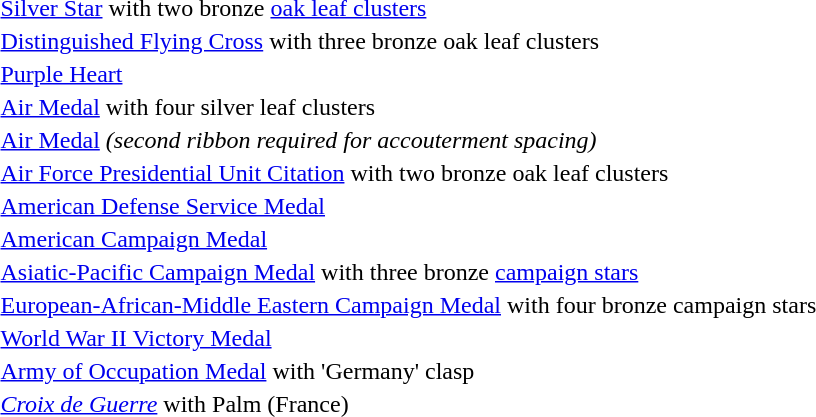<table>
<tr>
<td></td>
<td><a href='#'>Silver Star</a> with two bronze <a href='#'>oak leaf clusters</a></td>
</tr>
<tr>
<td></td>
<td><a href='#'>Distinguished Flying Cross</a> with three bronze oak leaf clusters</td>
</tr>
<tr>
<td></td>
<td><a href='#'>Purple Heart</a></td>
</tr>
<tr>
<td></td>
<td><a href='#'>Air Medal</a> with four silver leaf clusters</td>
</tr>
<tr>
<td></td>
<td><a href='#'>Air Medal</a>  <em>(second ribbon required for accouterment spacing)</em></td>
</tr>
<tr>
<td></td>
<td><a href='#'>Air Force Presidential Unit Citation</a> with two bronze oak leaf clusters</td>
</tr>
<tr>
<td></td>
<td><a href='#'>American Defense Service Medal</a></td>
</tr>
<tr>
<td></td>
<td><a href='#'>American Campaign Medal</a></td>
</tr>
<tr>
<td></td>
<td><a href='#'>Asiatic-Pacific Campaign Medal</a> with three bronze <a href='#'>campaign stars</a></td>
</tr>
<tr>
<td></td>
<td><a href='#'>European-African-Middle Eastern Campaign Medal</a> with four bronze campaign stars</td>
</tr>
<tr>
<td></td>
<td><a href='#'>World War II Victory Medal</a></td>
</tr>
<tr>
<td></td>
<td><a href='#'>Army of Occupation Medal</a> with 'Germany' clasp</td>
</tr>
<tr>
<td></td>
<td><em><a href='#'>Croix de Guerre</a></em> with Palm (France)</td>
</tr>
</table>
